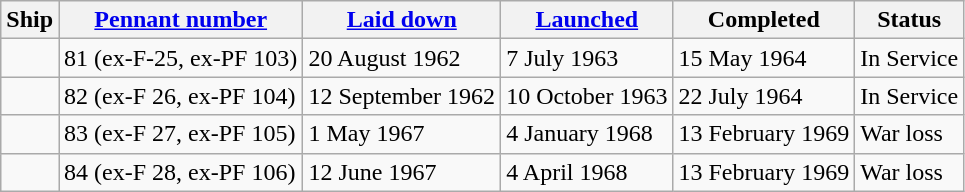<table class="wikitable">
<tr>
<th>Ship</th>
<th><a href='#'>Pennant number</a></th>
<th><a href='#'>Laid down</a></th>
<th><a href='#'>Launched</a></th>
<th>Completed</th>
<th>Status</th>
</tr>
<tr>
<td></td>
<td>81 (ex-F-25, ex-PF 103)</td>
<td>20 August 1962</td>
<td>7 July 1963</td>
<td>15 May 1964</td>
<td>In Service</td>
</tr>
<tr>
<td></td>
<td>82 (ex-F 26, ex-PF 104)</td>
<td>12 September 1962</td>
<td>10 October 1963</td>
<td>22 July 1964</td>
<td>In Service</td>
</tr>
<tr>
<td></td>
<td>83 (ex-F 27, ex-PF 105)</td>
<td>1 May 1967</td>
<td>4 January 1968</td>
<td>13 February 1969</td>
<td>War loss</td>
</tr>
<tr>
<td></td>
<td>84 (ex-F 28, ex-PF 106)</td>
<td>12 June 1967</td>
<td>4 April 1968</td>
<td>13 February 1969</td>
<td>War loss</td>
</tr>
</table>
